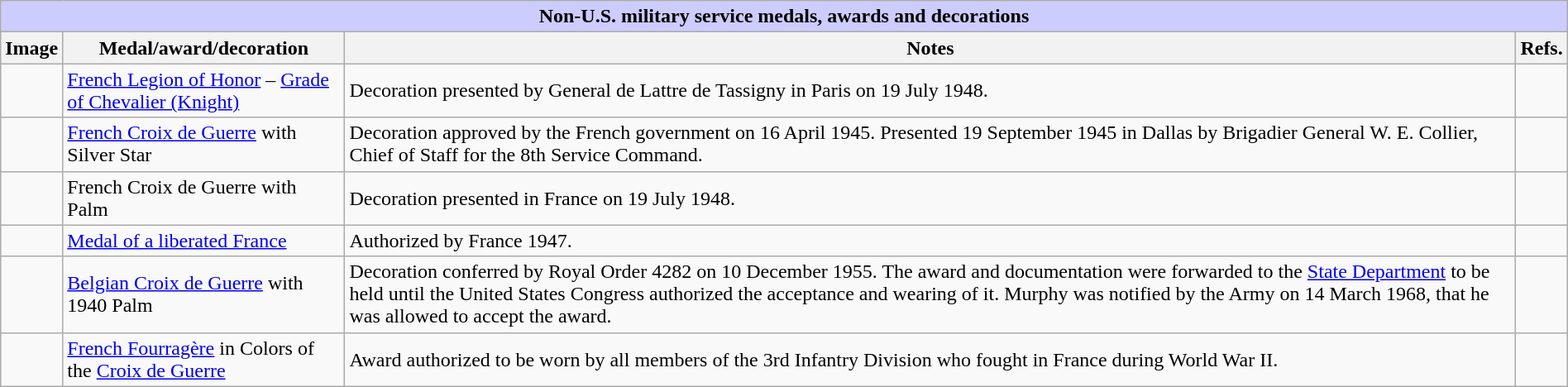<table class="wikitable " width="100%">
<tr>
<th colspan="4" style="background:#ccf; text-align:center"><strong>Non-U.S. military service medals, awards and decorations</strong></th>
</tr>
<tr>
<th scope="col">Image</th>
<th scope="col"  style="width:220px">Medal/award/decoration</th>
<th scope="col">Notes</th>
<th scope="col" style="width:20px">Refs.</th>
</tr>
<tr>
<td scope="row"></td>
<td><a href='#'>French Legion of Honor</a> – <a href='#'>Grade of Chevalier (Knight)</a></td>
<td>Decoration presented by General de Lattre de Tassigny in Paris on 19 July 1948.</td>
<td></td>
</tr>
<tr>
<td scope="row"></td>
<td><a href='#'>French Croix de Guerre</a> with Silver Star</td>
<td>Decoration approved by the French government on 16 April 1945. Presented 19 September 1945 in Dallas by Brigadier General W. E. Collier, Chief of Staff for the 8th Service Command.</td>
<td></td>
</tr>
<tr>
<td scope="row"></td>
<td>French Croix de Guerre with Palm</td>
<td>Decoration presented in France on 19 July 1948.</td>
<td></td>
</tr>
<tr>
<td scope="row"></td>
<td><a href='#'>Medal of a liberated France</a></td>
<td>Authorized by France 1947.</td>
<td></td>
</tr>
<tr>
<td scope="row"></td>
<td><a href='#'>Belgian Croix de Guerre</a> with 1940 Palm</td>
<td>Decoration conferred by Royal Order 4282 on 10 December 1955. The award and documentation were forwarded to the <a href='#'>State Department</a> to be held until the United States Congress authorized the acceptance and wearing of it. Murphy was notified by the Army on 14 March 1968, that he was allowed to accept the award.</td>
<td></td>
</tr>
<tr>
<td scope="row"></td>
<td><a href='#'>French Fourragère</a> in Colors of the <a href='#'>Croix de Guerre</a></td>
<td>Award authorized to be worn by all members of the 3rd Infantry Division who fought in France during World War II.</td>
<td></td>
</tr>
</table>
